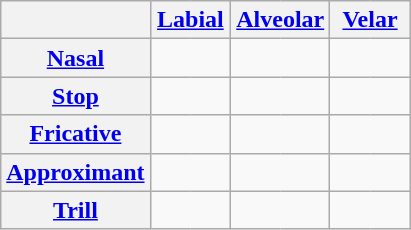<table class="wikitable" style=text-align:center>
<tr>
<th></th>
<th colspan="2"><a href='#'>Labial</a></th>
<th colspan="2"><a href='#'>Alveolar</a></th>
<th colspan="2"><a href='#'>Velar</a></th>
</tr>
<tr>
<th><a href='#'>Nasal</a></th>
<td width=20px style="border-right: 0;"></td>
<td width=20px style="border-left: 0;"></td>
<td width=20px style="border-right: 0;"></td>
<td width=20px style="border-left: 0;"></td>
<td width=20px style="border-right: 0;"></td>
<td width=20px style="border-left: 0;"></td>
</tr>
<tr>
<th><a href='#'>Stop</a></th>
<td style="border-right: 0;"></td>
<td style="border-left: 0;"></td>
<td style="border-right: 0;"></td>
<td style="border-left: 0;"></td>
<td style="border-right: 0;"></td>
<td style="border-left: 0;"></td>
</tr>
<tr>
<th><a href='#'>Fricative</a></th>
<td style="border-right: 0;"></td>
<td style="border-left: 0;"></td>
<td style="border-right: 0;"></td>
<td style="border-left: 0;"></td>
<td style="border-right: 0;"></td>
<td style="border-left: 0;"></td>
</tr>
<tr>
<th><a href='#'>Approximant</a></th>
<td style="border-right: 0;"></td>
<td style="border-left: 0;"></td>
<td style="border-right: 0;"></td>
<td style="border-left: 0;"></td>
<td style="border-right: 0;"></td>
<td style="border-left: 0;"></td>
</tr>
<tr>
<th><a href='#'>Trill</a></th>
<td colspan="2"></td>
<td style="border-right: 0;"></td>
<td style="border-left: 0;"></td>
<td colspan="2"></td>
</tr>
</table>
